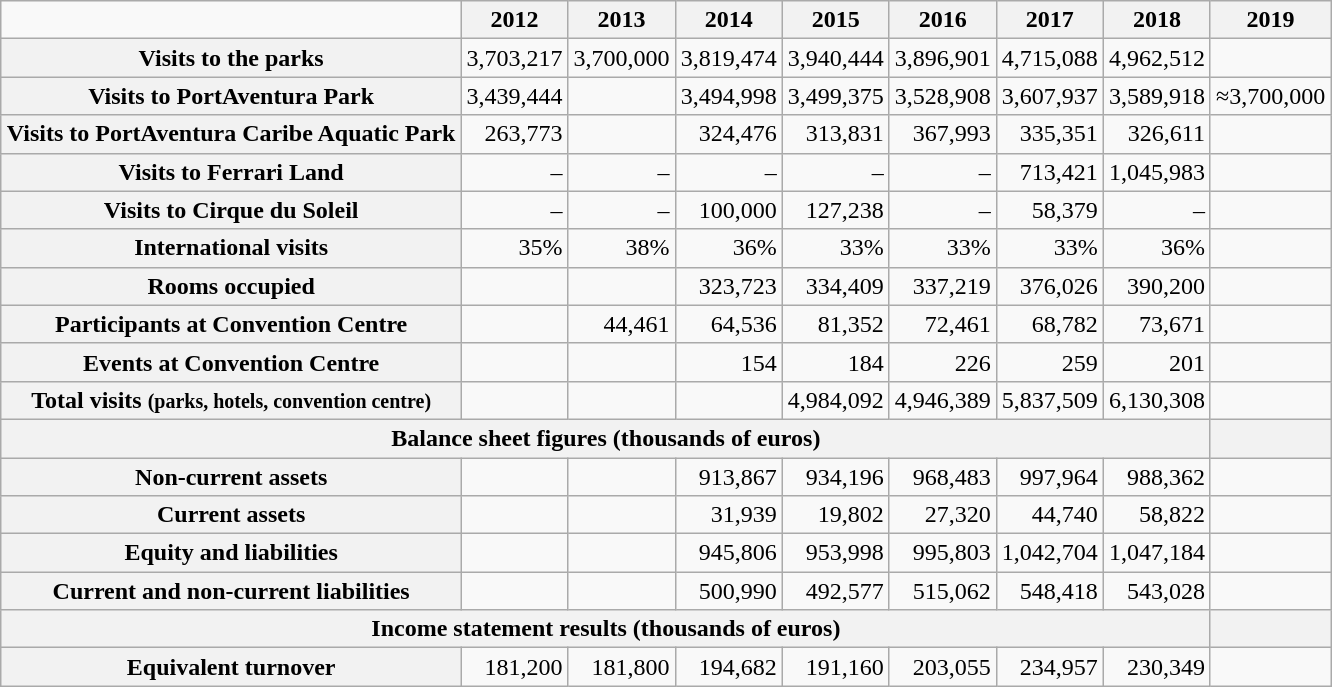<table class=wikitable style="text-align:right;margin:1em auto;" border="4" cellpadding="3">
<tr>
<td></td>
<th scope=col>2012</th>
<th scope=col>2013</th>
<th scope=col>2014</th>
<th scope=col>2015</th>
<th scope=col>2016</th>
<th scope=col>2017</th>
<th scope=col>2018</th>
<th>2019</th>
</tr>
<tr>
<th scope=raw>Visits to the parks</th>
<td>3,703,217</td>
<td>3,700,000</td>
<td>3,819,474</td>
<td>3,940,444</td>
<td>3,896,901</td>
<td>4,715,088</td>
<td>4,962,512</td>
<td></td>
</tr>
<tr>
<th scope=raw>Visits to PortAventura Park</th>
<td>3,439,444</td>
<td></td>
<td>3,494,998</td>
<td>3,499,375</td>
<td>3,528,908</td>
<td>3,607,937</td>
<td>3,589,918</td>
<td>≈3,700,000</td>
</tr>
<tr>
<th scope=raw>Visits to PortAventura Caribe Aquatic Park</th>
<td>263,773</td>
<td></td>
<td>324,476</td>
<td>313,831</td>
<td>367,993</td>
<td>335,351</td>
<td>326,611</td>
<td></td>
</tr>
<tr>
<th scope=raw>Visits to Ferrari Land</th>
<td>–</td>
<td>–</td>
<td>–</td>
<td>–</td>
<td>–</td>
<td>713,421</td>
<td>1,045,983</td>
<td></td>
</tr>
<tr>
<th scope=raw>Visits to Cirque du Soleil</th>
<td>–</td>
<td>–</td>
<td>100,000</td>
<td>127,238</td>
<td>–</td>
<td>58,379</td>
<td>–</td>
<td></td>
</tr>
<tr>
<th scope=raw>International visits</th>
<td>35%</td>
<td>38%</td>
<td>36%</td>
<td>33%</td>
<td>33%</td>
<td>33%</td>
<td>36%</td>
<td></td>
</tr>
<tr>
<th scope=raw>Rooms occupied</th>
<td></td>
<td></td>
<td>323,723</td>
<td>334,409</td>
<td>337,219</td>
<td>376,026</td>
<td>390,200</td>
<td></td>
</tr>
<tr>
<th scope=raw>Participants at Convention Centre</th>
<td></td>
<td>44,461</td>
<td>64,536</td>
<td>81,352</td>
<td>72,461</td>
<td>68,782</td>
<td>73,671</td>
<td></td>
</tr>
<tr>
<th scope=raw>Events at Convention Centre</th>
<td></td>
<td></td>
<td>154</td>
<td>184</td>
<td>226</td>
<td>259</td>
<td>201</td>
<td></td>
</tr>
<tr>
<th scope=raw>Total visits <small>(parks, hotels, convention centre)</small></th>
<td></td>
<td></td>
<td></td>
<td>4,984,092</td>
<td>4,946,389</td>
<td>5,837,509</td>
<td>6,130,308</td>
<td></td>
</tr>
<tr>
<th scope=raw colspan="8">Balance sheet figures (thousands of euros)</th>
<th></th>
</tr>
<tr>
<th scope=raw>Non-current assets</th>
<td></td>
<td></td>
<td>913,867</td>
<td>934,196</td>
<td>968,483</td>
<td>997,964</td>
<td>988,362</td>
<td></td>
</tr>
<tr>
<th scope=raw>Current assets</th>
<td></td>
<td></td>
<td>31,939</td>
<td>19,802</td>
<td>27,320</td>
<td>44,740</td>
<td>58,822</td>
<td></td>
</tr>
<tr>
<th scope=raw>Equity and liabilities</th>
<td></td>
<td></td>
<td>945,806</td>
<td>953,998</td>
<td>995,803</td>
<td>1,042,704</td>
<td>1,047,184</td>
<td></td>
</tr>
<tr>
<th scope=raw>Current and non-current liabilities</th>
<td></td>
<td></td>
<td>500,990</td>
<td>492,577</td>
<td>515,062</td>
<td>548,418</td>
<td>543,028</td>
<td></td>
</tr>
<tr>
<th scope=raw colspan="8">Income statement results (thousands of euros)</th>
<th></th>
</tr>
<tr>
<th scope=raw>Equivalent turnover</th>
<td>181,200</td>
<td>181,800</td>
<td>194,682</td>
<td>191,160</td>
<td>203,055</td>
<td>234,957</td>
<td>230,349</td>
<td></td>
</tr>
</table>
